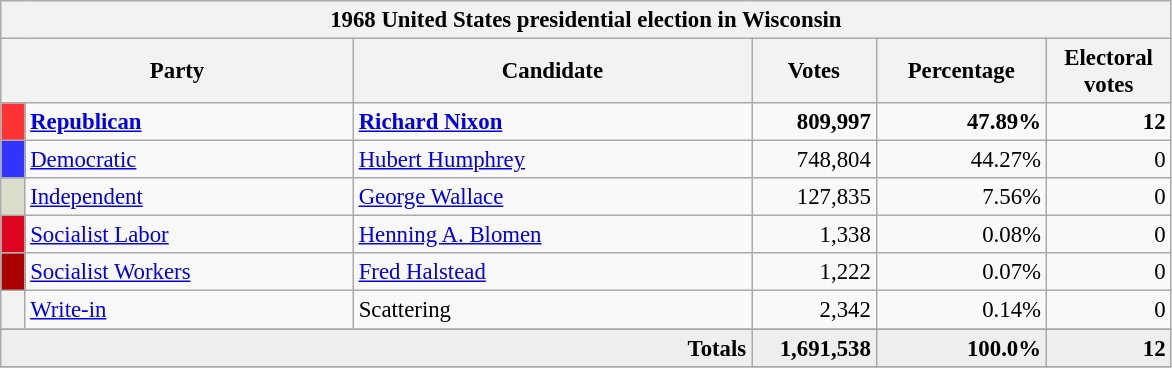<table class="wikitable nowrap" style="font-size: 95%;">
<tr>
<th colspan="6">1968 United States presidential election in Wisconsin</th>
</tr>
<tr>
<th colspan="2" style="width: 15em">Party</th>
<th style="width: 17em">Candidate</th>
<th style="width: 5em">Votes</th>
<th style="width: 7em">Percentage</th>
<th style="width: 5em">Electoral votes</th>
</tr>
<tr>
<th style="background-color:#FF3333; width: 3px"></th>
<td style="width: 130px"><strong><a href='#'>Republican</a></strong></td>
<td><strong><a href='#'>Richard Nixon</a></strong></td>
<td align="right"><strong>809,997</strong></td>
<td align="right"><strong>47.89%</strong></td>
<td align="right"><strong>12</strong></td>
</tr>
<tr>
<th style="background-color:#3333FF; width: 3px"></th>
<td style="width: 130px"><a href='#'>Democratic</a></td>
<td><a href='#'>Hubert Humphrey</a></td>
<td align="right">748,804</td>
<td align="right">44.27%</td>
<td align="right">0</td>
</tr>
<tr>
<th style="background-color:#DDDDCC; width: 3px"></th>
<td style="width: 130px"><a href='#'>Independent</a></td>
<td><a href='#'>George Wallace</a></td>
<td align="right">127,835</td>
<td align="right">7.56%</td>
<td align="right">0</td>
</tr>
<tr>
<th style="background-color:#DD051D; width: 3px"></th>
<td style="width: 130px"><a href='#'>Socialist Labor</a></td>
<td><a href='#'>Henning A. Blomen</a></td>
<td align="right">1,338</td>
<td align="right">0.08%</td>
<td align="right">0</td>
</tr>
<tr>
<th style="background-color:#AA0000; width: 3px"></th>
<td style="width: 130px"><a href='#'>Socialist Workers</a></td>
<td><a href='#'>Fred Halstead</a></td>
<td align="right">1,222</td>
<td align="right">0.07%</td>
<td align="right">0</td>
</tr>
<tr>
<th style="background-color:#FFFFF; width: 3px"></th>
<td style="width: 130px"><a href='#'>Write-in</a></td>
<td>Scattering</td>
<td align="right">2,342</td>
<td align="right">0.14%</td>
<td align="right">0</td>
</tr>
<tr>
</tr>
<tr bgcolor="#EEEEEE">
<td colspan="3" align="right"><strong>Totals</strong></td>
<td align="right"><strong>1,691,538</strong></td>
<td align="right"><strong>100.0%</strong></td>
<td align="right"><strong>12</strong></td>
</tr>
<tr>
</tr>
</table>
